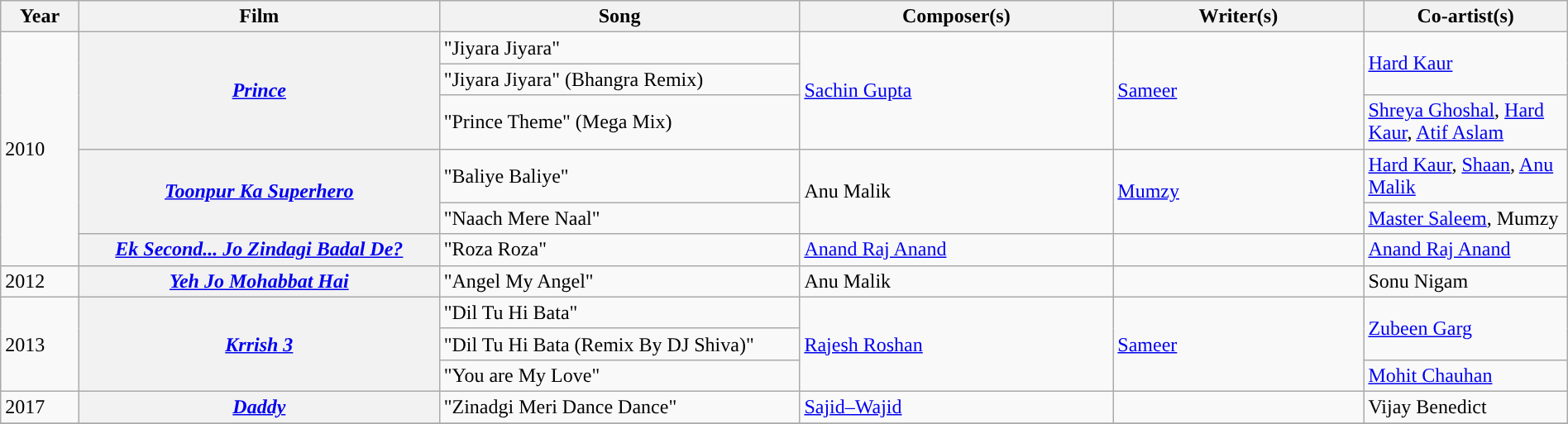<table class="wikitable plainrowheaders" width="100%" textcolor:#000;">
<tr style="background:#b0e0e66;">
<th scope="col" width=5%><strong>Year</strong></th>
<th scope="col" width=23%><strong>Film</strong></th>
<th scope="col" width=23%><strong>Song</strong></th>
<th scope="col" width=20%><strong>Composer(s)</strong></th>
<th scope="col" width=16%><strong>Writer(s)</strong></th>
<th scope="col" width=18%><strong>Co-artist(s)</strong></th>
</tr>
<tr>
<td rowspan="6">2010</td>
<th scope="row" rowspan="3"><em><a href='#'>Prince</a></em></th>
<td>"Jiyara Jiyara"</td>
<td rowspan="3"><a href='#'>Sachin Gupta</a></td>
<td rowspan="3"><a href='#'>Sameer</a></td>
<td rowspan="2"><a href='#'>Hard Kaur</a></td>
</tr>
<tr>
<td>"Jiyara Jiyara" (Bhangra Remix)</td>
</tr>
<tr>
<td>"Prince Theme" (Mega Mix)</td>
<td><a href='#'>Shreya Ghoshal</a>, <a href='#'>Hard Kaur</a>, <a href='#'>Atif Aslam</a></td>
</tr>
<tr>
<th scope="row" rowspan="2"><em><a href='#'>Toonpur Ka Superhero</a></em></th>
<td>"Baliye Baliye"</td>
<td rowspan="2">Anu Malik</td>
<td rowspan="2"><a href='#'>Mumzy</a></td>
<td><a href='#'>Hard Kaur</a>, <a href='#'>Shaan</a>, <a href='#'>Anu Malik</a></td>
</tr>
<tr>
<td>"Naach Mere Naal"</td>
<td><a href='#'>Master Saleem</a>, Mumzy</td>
</tr>
<tr>
<th scope="row"><em><a href='#'>Ek Second... Jo Zindagi Badal De?</a></em></th>
<td>"Roza Roza"</td>
<td><a href='#'>Anand Raj Anand</a></td>
<td></td>
<td><a href='#'>Anand Raj Anand</a></td>
</tr>
<tr>
<td>2012</td>
<th scope="row"><em><a href='#'>Yeh Jo Mohabbat Hai</a></em></th>
<td>"Angel My Angel"</td>
<td>Anu Malik</td>
<td></td>
<td>Sonu Nigam</td>
</tr>
<tr>
<td rowspan="3">2013</td>
<th scope="row" rowspan="3"><em><a href='#'>Krrish 3</a></em></th>
<td>"Dil Tu Hi Bata"</td>
<td rowspan="3"><a href='#'>Rajesh Roshan</a></td>
<td rowspan="3"><a href='#'>Sameer</a></td>
<td rowspan="2"><a href='#'>Zubeen Garg</a></td>
</tr>
<tr>
<td>"Dil Tu Hi Bata (Remix By DJ Shiva)"</td>
</tr>
<tr>
<td>"You are My Love"</td>
<td><a href='#'>Mohit Chauhan</a></td>
</tr>
<tr>
<td>2017</td>
<th scope="row"><em><a href='#'>Daddy</a></em></th>
<td>"Zinadgi Meri Dance Dance"</td>
<td><a href='#'>Sajid–Wajid</a></td>
<td></td>
<td>Vijay Benedict</td>
</tr>
<tr>
</tr>
</table>
